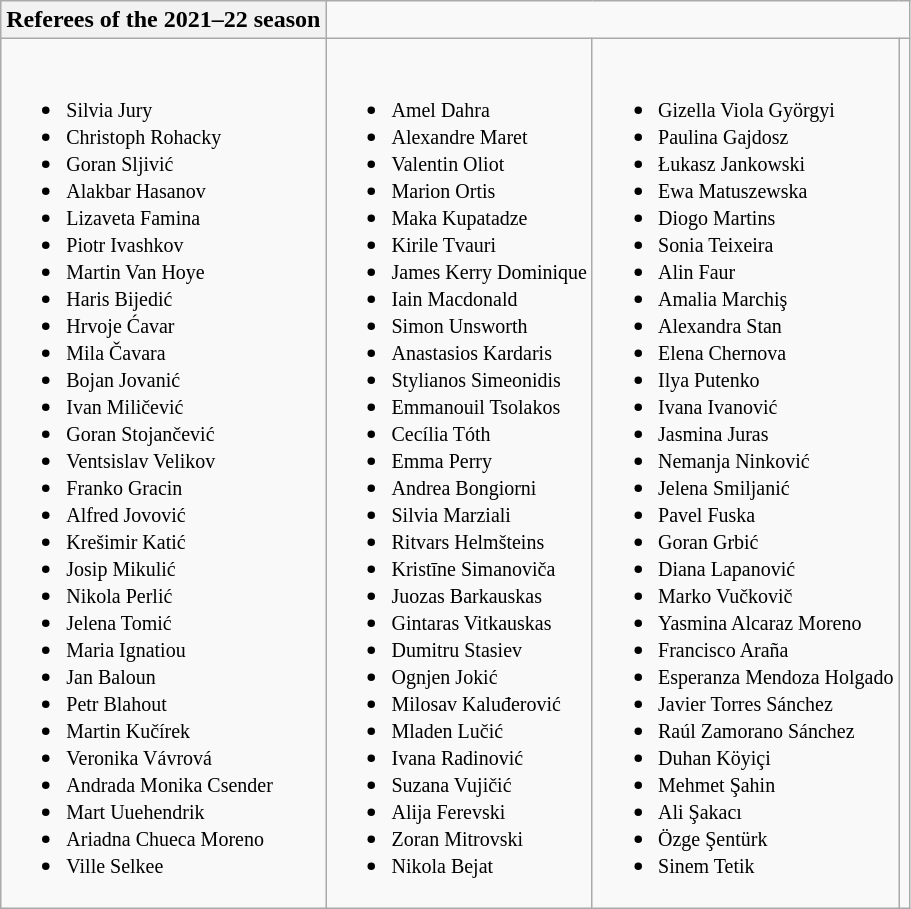<table class="wikitable collapsible collapsed">
<tr>
<th>Referees of the 2021–22 season</th>
</tr>
<tr>
<td><br><ul><li> <small>Silvia Jury</small></li><li> <small>Christoph Rohacky</small></li><li> <small>Goran Sljivić</small></li><li> <small>Alakbar Hasanov</small></li><li> <small>Lizaveta Famina</small></li><li> <small>Piotr Ivashkov</small></li><li> <small>Martin Van Hoye</small></li><li> <small>Haris Bijedić</small></li><li> <small>Hrvoje Ćavar</small></li><li> <small>Mila Čavara</small></li><li> <small>Bojan Jovanić</small></li><li> <small>Ivan Miličević</small></li><li> <small>Goran Stojančević</small></li><li> <small>Ventsislav Velikov</small></li><li> <small>Franko Gracin</small></li><li> <small>Alfred Jovović</small></li><li> <small>Krešimir Katić</small></li><li> <small>Josip Mikulić</small></li><li> <small>Nikola Perlić</small></li><li> <small>Jelena Tomić</small></li><li> <small>Maria Ignatiou</small></li><li> <small>Jan Baloun</small></li><li> <small>Petr Blahout</small></li><li> <small>Martin Kučírek</small></li><li> <small>Veronika Vávrová</small></li><li> <small>Andrada Monika Csender</small></li><li> <small>Mart Uuehendrik</small></li><li> <small>Ariadna Chueca Moreno</small></li><li> <small>Ville Selkee</small></li></ul></td>
<td><br><ul><li> <small>Amel Dahra</small></li><li> <small>Alexandre Maret</small></li><li> <small>Valentin Oliot</small></li><li> <small>Marion Ortis</small></li><li> <small>Maka Kupatadze</small></li><li> <small>Kirile Tvauri</small></li><li> <small>James Kerry Dominique</small></li><li> <small>Iain Macdonald</small></li><li> <small>Simon Unsworth</small></li><li> <small>Anastasios Kardaris</small></li><li> <small>Stylianos Simeonidis</small></li><li> <small>Emmanouil Tsolakos</small></li><li> <small>Cecília Tóth</small></li><li> <small>Emma Perry</small></li><li> <small>Andrea Bongiorni</small></li><li> <small>Silvia Marziali</small></li><li> <small>Ritvars Helmšteins</small></li><li> <small>Kristīne Simanoviča</small></li><li> <small>Juozas Barkauskas</small></li><li> <small>Gintaras Vitkauskas</small></li><li> <small>Dumitru Stasiev</small></li><li> <small>Ognjen Jokić</small></li><li> <small>Milosav Kaluđerović</small></li><li> <small>Mladen Lučić</small></li><li> <small>Ivana Radinović</small></li><li> <small>Suzana Vujičić</small></li><li> <small>Alija Ferevski</small></li><li> <small>Zoran Mitrovski</small></li><li> <small>Nikola Bejat</small></li></ul></td>
<td><br><ul><li> <small>Gizella Viola Györgyi</small></li><li> <small>Paulina Gajdosz</small></li><li> <small>Łukasz Jankowski</small></li><li> <small>Ewa Matuszewska</small></li><li> <small>Diogo Martins</small></li><li> <small>Sonia Teixeira</small></li><li> <small>Alin Faur</small></li><li> <small>Amalia Marchiş</small></li><li> <small>Alexandra Stan</small></li><li> <small>Elena Chernova</small></li><li> <small>Ilya Putenko</small></li><li> <small>Ivana Ivanović</small></li><li> <small>Jasmina Juras</small></li><li> <small>Nemanja Ninković</small></li><li> <small>Jelena Smiljanić</small></li><li> <small>Pavel Fuska</small></li><li> <small>Goran Grbić</small></li><li> <small>Diana Lapanović</small></li><li> <small>Marko Vučkovič</small></li><li> <small>Yasmina Alcaraz Moreno</small></li><li> <small>Francisco Araña</small></li><li> <small>Esperanza Mendoza Holgado</small></li><li> <small>Javier Torres Sánchez</small></li><li> <small>Raúl Zamorano Sánchez</small></li><li> <small>Duhan Köyiçi</small></li><li> <small>Mehmet Şahin</small></li><li> <small>Ali Şakacı</small></li><li> <small>Özge Şentürk</small></li><li> <small>Sinem Tetik</small></li></ul></td>
<td><br></td>
</tr>
</table>
